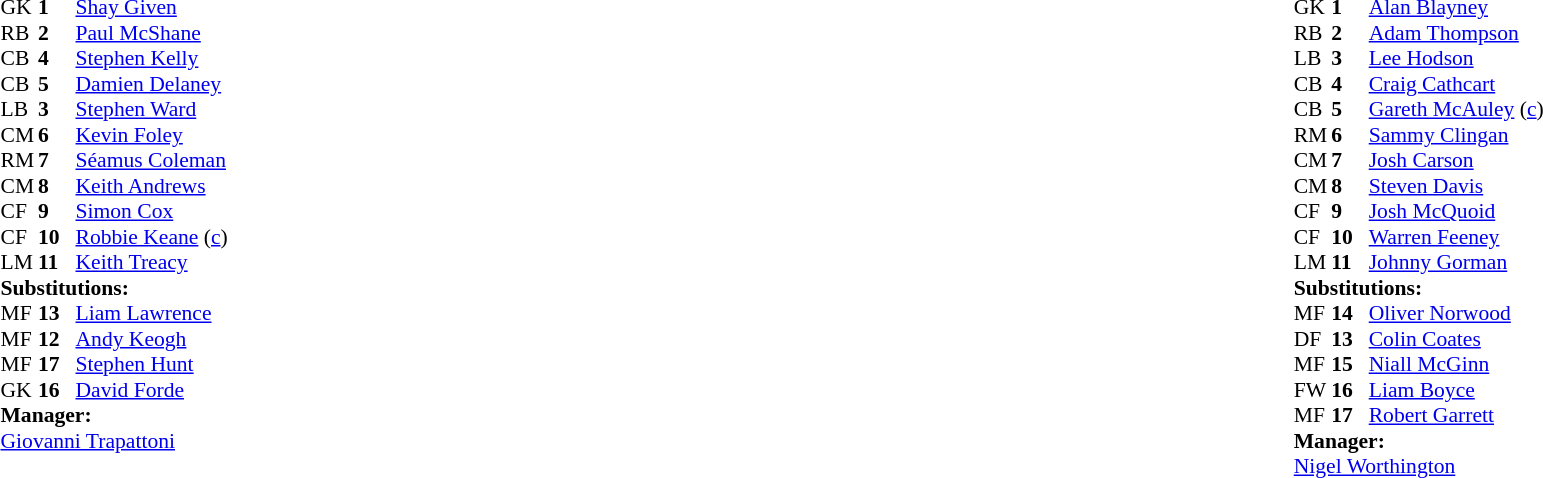<table style="width:100%;">
<tr>
<td style="vertical-align:top; width:50%;"><br><table style="font-size:90%" cellspacing="0" cellpadding="0">
<tr>
<th width="25"></th>
<th width="25"></th>
</tr>
<tr>
<td>GK</td>
<td><strong>1</strong></td>
<td><a href='#'>Shay Given</a></td>
<td></td>
<td></td>
</tr>
<tr>
<td>RB</td>
<td><strong>2</strong></td>
<td><a href='#'>Paul McShane</a></td>
</tr>
<tr>
<td>CB</td>
<td><strong>4</strong></td>
<td><a href='#'>Stephen Kelly</a></td>
</tr>
<tr>
<td>CB</td>
<td><strong>5</strong></td>
<td><a href='#'>Damien Delaney</a></td>
</tr>
<tr>
<td>LB</td>
<td><strong>3</strong></td>
<td><a href='#'>Stephen Ward</a></td>
</tr>
<tr>
<td>CM</td>
<td><strong>6</strong></td>
<td><a href='#'>Kevin Foley</a></td>
<td></td>
<td></td>
</tr>
<tr>
<td>RM</td>
<td><strong>7</strong></td>
<td><a href='#'>Séamus Coleman</a></td>
<td></td>
<td></td>
</tr>
<tr>
<td>CM</td>
<td><strong>8</strong></td>
<td><a href='#'>Keith Andrews</a></td>
</tr>
<tr>
<td>CF</td>
<td><strong>9</strong></td>
<td><a href='#'>Simon Cox</a></td>
</tr>
<tr>
<td>CF</td>
<td><strong>10</strong></td>
<td><a href='#'>Robbie Keane</a> (<a href='#'>c</a>)</td>
<td></td>
<td></td>
</tr>
<tr>
<td>LM</td>
<td><strong>11</strong></td>
<td><a href='#'>Keith Treacy</a></td>
</tr>
<tr>
<td colspan="3"><strong>Substitutions:</strong></td>
</tr>
<tr>
<td>MF</td>
<td><strong>13</strong></td>
<td><a href='#'>Liam Lawrence</a></td>
<td></td>
<td></td>
</tr>
<tr>
<td>MF</td>
<td><strong>12</strong></td>
<td><a href='#'>Andy Keogh</a></td>
<td></td>
<td></td>
</tr>
<tr>
<td>MF</td>
<td><strong>17</strong></td>
<td><a href='#'>Stephen Hunt</a></td>
<td></td>
<td></td>
</tr>
<tr>
<td>GK</td>
<td><strong>16</strong></td>
<td><a href='#'>David Forde</a></td>
<td></td>
<td></td>
</tr>
<tr>
<td colspan="3"><strong>Manager:</strong></td>
</tr>
<tr>
<td colspan="3"> <a href='#'>Giovanni Trapattoni</a></td>
</tr>
</table>
</td>
<td valign="top"></td>
<td style="vertical-align:top; width:50%;"><br><table cellspacing="0" cellpadding="0" style="font-size:90%; margin:auto;">
<tr>
<th width="25"></th>
<th width="25"></th>
</tr>
<tr>
<td>GK</td>
<td><strong>1</strong></td>
<td><a href='#'>Alan Blayney</a></td>
</tr>
<tr>
<td>RB</td>
<td><strong>2</strong></td>
<td><a href='#'>Adam Thompson</a></td>
<td></td>
</tr>
<tr>
<td>LB</td>
<td><strong>3</strong></td>
<td><a href='#'>Lee Hodson</a></td>
</tr>
<tr>
<td>CB</td>
<td><strong>4</strong></td>
<td><a href='#'>Craig Cathcart</a></td>
</tr>
<tr>
<td>CB</td>
<td><strong>5</strong></td>
<td><a href='#'>Gareth McAuley</a> (<a href='#'>c</a>)</td>
</tr>
<tr>
<td>RM</td>
<td><strong>6</strong></td>
<td><a href='#'>Sammy Clingan</a></td>
</tr>
<tr>
<td>CM</td>
<td><strong>7</strong></td>
<td><a href='#'>Josh Carson</a></td>
<td></td>
<td></td>
</tr>
<tr>
<td>CM</td>
<td><strong>8</strong></td>
<td><a href='#'>Steven Davis</a></td>
<td></td>
<td></td>
</tr>
<tr>
<td>CF</td>
<td><strong>9</strong></td>
<td><a href='#'>Josh McQuoid</a></td>
<td></td>
<td></td>
</tr>
<tr>
<td>CF</td>
<td><strong>10</strong></td>
<td><a href='#'>Warren Feeney</a></td>
<td></td>
<td></td>
</tr>
<tr>
<td>LM</td>
<td><strong>11</strong></td>
<td><a href='#'>Johnny Gorman</a></td>
<td></td>
<td></td>
</tr>
<tr>
<td colspan="3"><strong>Substitutions:</strong></td>
</tr>
<tr>
<td>MF</td>
<td><strong>14</strong></td>
<td><a href='#'>Oliver Norwood</a></td>
<td></td>
<td></td>
</tr>
<tr>
<td>DF</td>
<td><strong>13</strong></td>
<td><a href='#'>Colin Coates</a></td>
<td></td>
<td></td>
</tr>
<tr>
<td>MF</td>
<td><strong>15</strong></td>
<td><a href='#'>Niall McGinn</a></td>
<td></td>
<td></td>
</tr>
<tr>
<td>FW</td>
<td><strong>16</strong></td>
<td><a href='#'>Liam Boyce</a></td>
<td></td>
<td></td>
</tr>
<tr>
<td>MF</td>
<td><strong>17</strong></td>
<td><a href='#'>Robert Garrett</a></td>
<td></td>
<td></td>
</tr>
<tr>
<td colspan="3"><strong>Manager:</strong></td>
</tr>
<tr>
<td colspan="3"> <a href='#'>Nigel Worthington</a></td>
</tr>
</table>
</td>
</tr>
</table>
